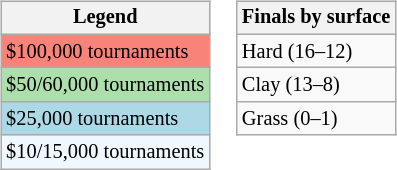<table>
<tr valign=top>
<td><br><table class=wikitable style=font-size:85%>
<tr>
<th>Legend</th>
</tr>
<tr style="background:#f88379;">
<td>$100,000 tournaments</td>
</tr>
<tr style="background:#addfad;">
<td>$50/60,000 tournaments</td>
</tr>
<tr style="background:lightblue;">
<td>$25,000 tournaments</td>
</tr>
<tr style="background:#f0f8ff;">
<td>$10/15,000 tournaments</td>
</tr>
</table>
</td>
<td><br><table class=wikitable style=font-size:85%>
<tr>
<th>Finals by surface</th>
</tr>
<tr>
<td>Hard (16–12)</td>
</tr>
<tr>
<td>Clay (13–8)</td>
</tr>
<tr>
<td>Grass (0–1)</td>
</tr>
</table>
</td>
</tr>
</table>
